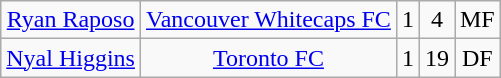<table class="wikitable" style="text-align: center;">
<tr>
<td><a href='#'>Ryan Raposo</a></td>
<td><a href='#'>Vancouver Whitecaps FC</a></td>
<td>1</td>
<td>4</td>
<td>MF</td>
</tr>
<tr>
<td><a href='#'>Nyal Higgins</a></td>
<td><a href='#'>Toronto FC</a></td>
<td>1</td>
<td>19</td>
<td>DF</td>
</tr>
</table>
